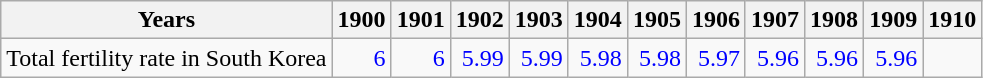<table class="wikitable " style="text-align:right">
<tr>
<th>Years</th>
<th>1900</th>
<th>1901</th>
<th>1902</th>
<th>1903</th>
<th>1904</th>
<th>1905</th>
<th>1906</th>
<th>1907</th>
<th>1908</th>
<th>1909</th>
<th>1910</th>
</tr>
<tr>
<td align="left">Total fertility rate in South Korea</td>
<td style="text-align:right; color:blue;">6</td>
<td style="text-align:right; color:blue;">6</td>
<td style="text-align:right; color:blue;">5.99</td>
<td style="text-align:right; color:blue;">5.99</td>
<td style="text-align:right; color:blue;">5.98</td>
<td style="text-align:right; color:blue;">5.98</td>
<td style="text-align:right; color:blue;">5.97</td>
<td style="text-align:right; color:blue;">5.96</td>
<td style="text-align:right; color:blue;">5.96</td>
<td style="text-align:right; color:blue;">5.96</td>
</tr>
</table>
